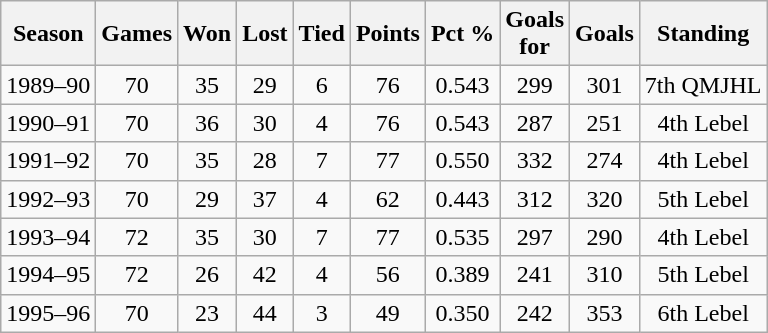<table class="wikitable" style="text-align:center">
<tr>
<th>Season</th>
<th>Games</th>
<th>Won</th>
<th>Lost</th>
<th>Tied</th>
<th>Points</th>
<th>Pct %</th>
<th>Goals<br>for</th>
<th>Goals<br></th>
<th>Standing</th>
</tr>
<tr>
<td>1989–90</td>
<td>70</td>
<td>35</td>
<td>29</td>
<td>6</td>
<td>76</td>
<td>0.543</td>
<td>299</td>
<td>301</td>
<td>7th QMJHL</td>
</tr>
<tr>
<td>1990–91</td>
<td>70</td>
<td>36</td>
<td>30</td>
<td>4</td>
<td>76</td>
<td>0.543</td>
<td>287</td>
<td>251</td>
<td>4th Lebel</td>
</tr>
<tr>
<td>1991–92</td>
<td>70</td>
<td>35</td>
<td>28</td>
<td>7</td>
<td>77</td>
<td>0.550</td>
<td>332</td>
<td>274</td>
<td>4th Lebel</td>
</tr>
<tr>
<td>1992–93</td>
<td>70</td>
<td>29</td>
<td>37</td>
<td>4</td>
<td>62</td>
<td>0.443</td>
<td>312</td>
<td>320</td>
<td>5th Lebel</td>
</tr>
<tr>
<td>1993–94</td>
<td>72</td>
<td>35</td>
<td>30</td>
<td>7</td>
<td>77</td>
<td>0.535</td>
<td>297</td>
<td>290</td>
<td>4th Lebel</td>
</tr>
<tr>
<td>1994–95</td>
<td>72</td>
<td>26</td>
<td>42</td>
<td>4</td>
<td>56</td>
<td>0.389</td>
<td>241</td>
<td>310</td>
<td>5th Lebel</td>
</tr>
<tr>
<td>1995–96</td>
<td>70</td>
<td>23</td>
<td>44</td>
<td>3</td>
<td>49</td>
<td>0.350</td>
<td>242</td>
<td>353</td>
<td>6th Lebel</td>
</tr>
</table>
